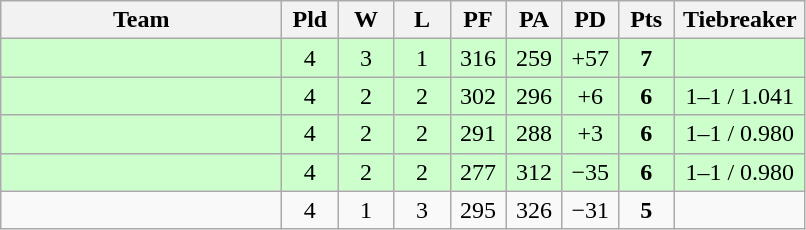<table class=wikitable style="text-align:center">
<tr>
<th width=180>Team</th>
<th width=30>Pld</th>
<th width=30>W</th>
<th width=30>L</th>
<th width=30>PF</th>
<th width=30>PA</th>
<th width=30>PD</th>
<th width=30>Pts</th>
<th width=80>Tiebreaker</th>
</tr>
<tr bgcolor=#ccffcc>
<td align=left></td>
<td>4</td>
<td>3</td>
<td>1</td>
<td>316</td>
<td>259</td>
<td>+57</td>
<td><strong>7</strong></td>
<td></td>
</tr>
<tr bgcolor=#ccffcc>
<td align=left></td>
<td>4</td>
<td>2</td>
<td>2</td>
<td>302</td>
<td>296</td>
<td>+6</td>
<td><strong>6</strong></td>
<td>1–1 / 1.041</td>
</tr>
<tr bgcolor=#ccffcc>
<td align=left></td>
<td>4</td>
<td>2</td>
<td>2</td>
<td>291</td>
<td>288</td>
<td>+3</td>
<td><strong>6</strong></td>
<td>1–1 / 0.980</td>
</tr>
<tr bgcolor=#ccffcc>
<td align=left></td>
<td>4</td>
<td>2</td>
<td>2</td>
<td>277</td>
<td>312</td>
<td>−35</td>
<td><strong>6</strong></td>
<td>1–1 / 0.980</td>
</tr>
<tr>
<td align=left></td>
<td>4</td>
<td>1</td>
<td>3</td>
<td>295</td>
<td>326</td>
<td>−31</td>
<td><strong>5</strong></td>
<td></td>
</tr>
</table>
